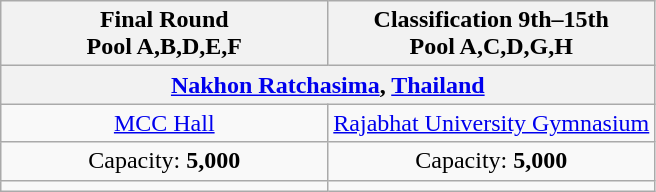<table class=wikitable style=text-align:center>
<tr>
<th width=50%>Final Round<br>Pool A,B,D,E,F</th>
<th width=50%>Classification 9th–15th<br>Pool A,C,D,G,H</th>
</tr>
<tr>
<th colspan="2"><a href='#'>Nakhon Ratchasima</a>, <a href='#'>Thailand</a></th>
</tr>
<tr>
<td><a href='#'>MCC Hall</a></td>
<td><a href='#'>Rajabhat University Gymnasium</a></td>
</tr>
<tr>
<td>Capacity: <strong>5,000</strong></td>
<td>Capacity: <strong>5,000</strong></td>
</tr>
<tr>
<td></td>
<td></td>
</tr>
</table>
